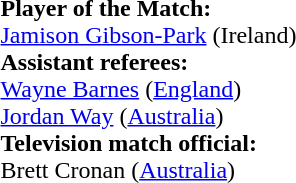<table style="width:100%">
<tr>
<td><br><strong>Player of the Match:</strong>
<br><a href='#'>Jamison Gibson-Park</a> (Ireland)<br><strong>Assistant referees:</strong>
<br><a href='#'>Wayne Barnes</a> (<a href='#'>England</a>)
<br><a href='#'>Jordan Way</a> (<a href='#'>Australia</a>)
<br><strong>Television match official:</strong>
<br>Brett Cronan (<a href='#'>Australia</a>)</td>
</tr>
</table>
